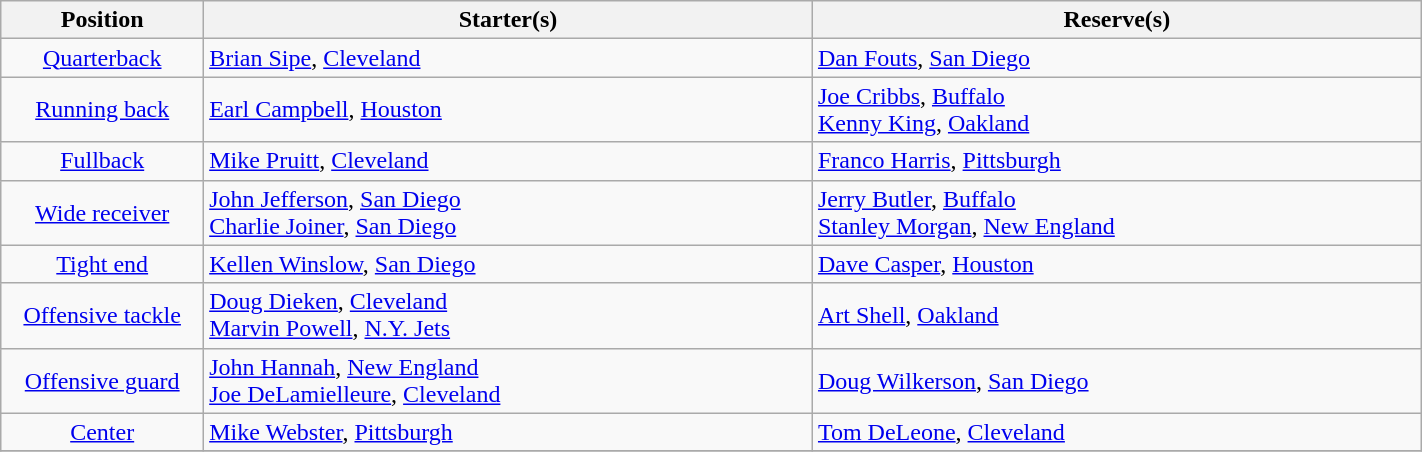<table class="wikitable" width=75%>
<tr>
<th width=10%>Position</th>
<th width=30%>Starter(s)</th>
<th width=30%>Reserve(s)</th>
</tr>
<tr>
<td align=center><a href='#'>Quarterback</a></td>
<td> <a href='#'>Brian Sipe</a>, <a href='#'>Cleveland</a></td>
<td> <a href='#'>Dan Fouts</a>, <a href='#'>San Diego</a></td>
</tr>
<tr>
<td align=center><a href='#'>Running back</a></td>
<td> <a href='#'>Earl Campbell</a>, <a href='#'>Houston</a></td>
<td> <a href='#'>Joe Cribbs</a>, <a href='#'>Buffalo</a><br> <a href='#'>Kenny King</a>, <a href='#'>Oakland</a></td>
</tr>
<tr>
<td align=center><a href='#'>Fullback</a></td>
<td> <a href='#'>Mike Pruitt</a>, <a href='#'>Cleveland</a></td>
<td> <a href='#'>Franco Harris</a>, <a href='#'>Pittsburgh</a></td>
</tr>
<tr>
<td align=center><a href='#'>Wide receiver</a></td>
<td> <a href='#'>John Jefferson</a>, <a href='#'>San Diego</a><br> <a href='#'>Charlie Joiner</a>, <a href='#'>San Diego</a></td>
<td> <a href='#'>Jerry Butler</a>, <a href='#'>Buffalo</a><br> <a href='#'>Stanley Morgan</a>, <a href='#'>New England</a></td>
</tr>
<tr>
<td align=center><a href='#'>Tight end</a></td>
<td> <a href='#'>Kellen Winslow</a>, <a href='#'>San Diego</a></td>
<td> <a href='#'>Dave Casper</a>, <a href='#'>Houston</a></td>
</tr>
<tr>
<td align=center><a href='#'>Offensive tackle</a></td>
<td> <a href='#'>Doug Dieken</a>, <a href='#'>Cleveland</a><br> <a href='#'>Marvin Powell</a>, <a href='#'>N.Y. Jets</a></td>
<td> <a href='#'>Art Shell</a>, <a href='#'>Oakland</a></td>
</tr>
<tr>
<td align=center><a href='#'>Offensive guard</a></td>
<td> <a href='#'>John Hannah</a>, <a href='#'>New England</a><br> <a href='#'>Joe DeLamielleure</a>, <a href='#'>Cleveland</a></td>
<td> <a href='#'>Doug Wilkerson</a>, <a href='#'>San Diego</a></td>
</tr>
<tr>
<td align=center><a href='#'>Center</a></td>
<td> <a href='#'>Mike Webster</a>, <a href='#'>Pittsburgh</a></td>
<td> <a href='#'>Tom DeLeone</a>, <a href='#'>Cleveland</a></td>
</tr>
<tr>
</tr>
</table>
